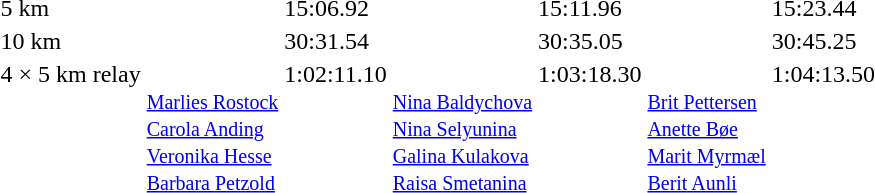<table>
<tr valign="top">
<td>5 km<br></td>
<td></td>
<td>15:06.92</td>
<td></td>
<td>15:11.96</td>
<td></td>
<td>15:23.44</td>
</tr>
<tr valign="top">
<td>10 km<br></td>
<td></td>
<td>30:31.54</td>
<td></td>
<td>30:35.05</td>
<td></td>
<td>30:45.25</td>
</tr>
<tr valign="top">
<td>4 × 5 km relay<br></td>
<td><br><small><a href='#'>Marlies Rostock</a><br><a href='#'>Carola Anding</a><br><a href='#'>Veronika Hesse</a><br><a href='#'>Barbara Petzold</a></small></td>
<td>1:02:11.10</td>
<td><br><small><a href='#'>Nina Baldychova</a><br><a href='#'>Nina Selyunina</a><br><a href='#'>Galina Kulakova</a><br><a href='#'>Raisa Smetanina</a></small></td>
<td>1:03:18.30</td>
<td><br><small><a href='#'>Brit Pettersen</a><br><a href='#'>Anette Bøe</a><br><a href='#'>Marit Myrmæl</a><br><a href='#'>Berit Aunli</a></small></td>
<td>1:04:13.50</td>
</tr>
</table>
